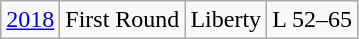<table class="wikitable">
<tr align="center">
<td><a href='#'>2018</a></td>
<td>First Round</td>
<td>Liberty</td>
<td>L 52–65</td>
</tr>
</table>
